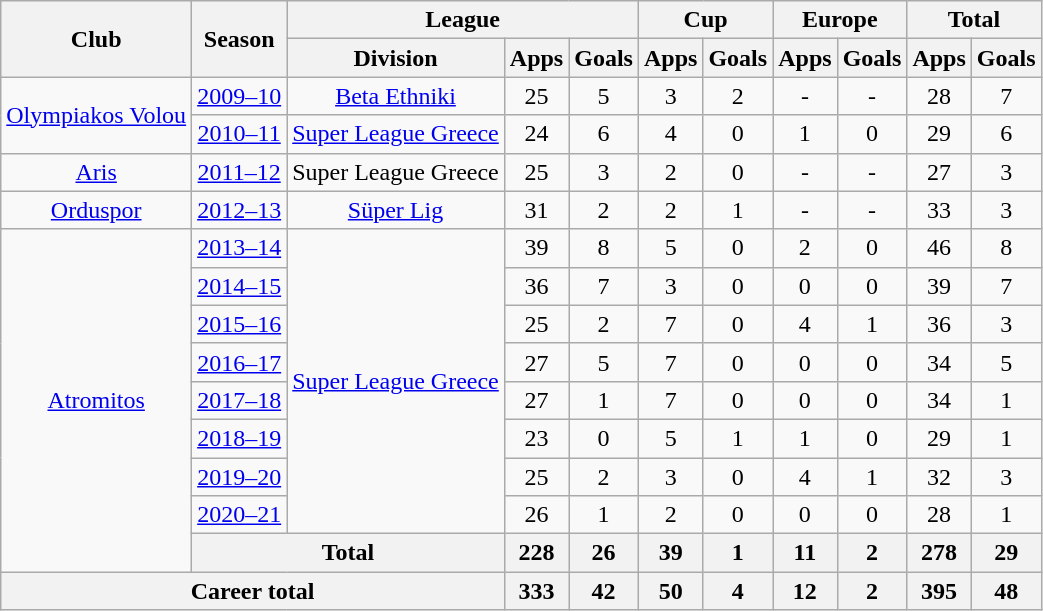<table class="wikitable" style="text-align:center;">
<tr>
<th rowspan="2">Club</th>
<th rowspan="2">Season</th>
<th colspan="3">League</th>
<th colspan="2">Cup</th>
<th colspan="2">Europe</th>
<th colspan="2">Total</th>
</tr>
<tr>
<th>Division</th>
<th>Apps</th>
<th>Goals</th>
<th>Apps</th>
<th>Goals</th>
<th>Apps</th>
<th>Goals</th>
<th>Apps</th>
<th>Goals</th>
</tr>
<tr>
<td rowspan="2"><a href='#'>Olympiakos Volou</a></td>
<td><a href='#'>2009–10</a></td>
<td rowspan="1"><a href='#'>Beta Ethniki</a></td>
<td>25</td>
<td>5</td>
<td>3</td>
<td>2</td>
<td>-</td>
<td>-</td>
<td>28</td>
<td>7</td>
</tr>
<tr>
<td><a href='#'>2010–11</a></td>
<td rowspan="1"><a href='#'>Super League Greece</a></td>
<td>24</td>
<td>6</td>
<td>4</td>
<td>0</td>
<td>1</td>
<td>0</td>
<td>29</td>
<td>6</td>
</tr>
<tr>
<td><a href='#'>Aris</a></td>
<td><a href='#'>2011–12</a></td>
<td>Super League Greece</td>
<td>25</td>
<td>3</td>
<td>2</td>
<td>0</td>
<td>-</td>
<td>-</td>
<td>27</td>
<td>3</td>
</tr>
<tr>
<td><a href='#'>Orduspor</a></td>
<td><a href='#'>2012–13</a></td>
<td><a href='#'>Süper Lig</a></td>
<td>31</td>
<td>2</td>
<td>2</td>
<td>1</td>
<td>-</td>
<td>-</td>
<td>33</td>
<td>3</td>
</tr>
<tr>
<td rowspan="9"><a href='#'>Atromitos</a></td>
<td><a href='#'>2013–14</a></td>
<td rowspan="8"><a href='#'>Super League Greece</a></td>
<td>39</td>
<td>8</td>
<td>5</td>
<td>0</td>
<td>2</td>
<td>0</td>
<td>46</td>
<td>8</td>
</tr>
<tr>
<td><a href='#'>2014–15</a></td>
<td>36</td>
<td>7</td>
<td>3</td>
<td>0</td>
<td>0</td>
<td>0</td>
<td>39</td>
<td>7</td>
</tr>
<tr>
<td><a href='#'>2015–16</a></td>
<td>25</td>
<td>2</td>
<td>7</td>
<td>0</td>
<td>4</td>
<td>1</td>
<td>36</td>
<td>3</td>
</tr>
<tr>
<td><a href='#'>2016–17</a></td>
<td>27</td>
<td>5</td>
<td>7</td>
<td>0</td>
<td>0</td>
<td>0</td>
<td>34</td>
<td>5</td>
</tr>
<tr>
<td><a href='#'>2017–18</a></td>
<td>27</td>
<td>1</td>
<td>7</td>
<td>0</td>
<td>0</td>
<td>0</td>
<td>34</td>
<td>1</td>
</tr>
<tr>
<td><a href='#'>2018–19</a></td>
<td>23</td>
<td>0</td>
<td>5</td>
<td>1</td>
<td>1</td>
<td>0</td>
<td>29</td>
<td>1</td>
</tr>
<tr>
<td><a href='#'>2019–20</a></td>
<td>25</td>
<td>2</td>
<td>3</td>
<td>0</td>
<td>4</td>
<td>1</td>
<td>32</td>
<td>3</td>
</tr>
<tr>
<td><a href='#'>2020–21</a></td>
<td>26</td>
<td>1</td>
<td>2</td>
<td>0</td>
<td>0</td>
<td>0</td>
<td>28</td>
<td>1</td>
</tr>
<tr>
<th colspan="2">Total</th>
<th>228</th>
<th>26</th>
<th>39</th>
<th>1</th>
<th>11</th>
<th>2</th>
<th>278</th>
<th>29</th>
</tr>
<tr>
<th colspan="3">Career total</th>
<th>333</th>
<th>42</th>
<th>50</th>
<th>4</th>
<th>12</th>
<th>2</th>
<th>395</th>
<th>48</th>
</tr>
</table>
